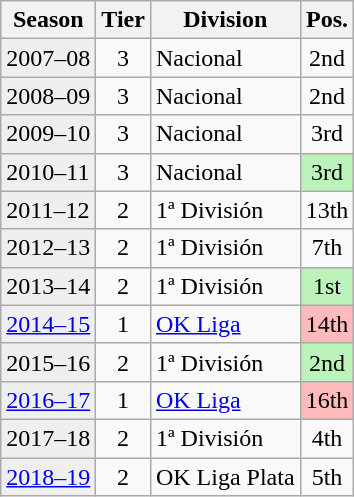<table class="wikitable">
<tr>
<th>Season</th>
<th>Tier</th>
<th>Division</th>
<th>Pos.</th>
</tr>
<tr>
<td style="background:#efefef;">2007–08</td>
<td align="center">3</td>
<td>Nacional</td>
<td align="center">2nd</td>
</tr>
<tr>
<td style="background:#efefef;">2008–09</td>
<td align="center">3</td>
<td>Nacional</td>
<td align="center">2nd</td>
</tr>
<tr>
<td style="background:#efefef;">2009–10</td>
<td align="center">3</td>
<td>Nacional</td>
<td align="center">3rd</td>
</tr>
<tr>
<td style="background:#efefef;">2010–11</td>
<td align="center">3</td>
<td>Nacional</td>
<td align="center" bgcolor=#BBF3BB>3rd</td>
</tr>
<tr>
<td style="background:#efefef;">2011–12</td>
<td align="center">2</td>
<td>1ª División</td>
<td align="center">13th</td>
</tr>
<tr>
<td style="background:#efefef;">2012–13</td>
<td align="center">2</td>
<td>1ª División</td>
<td align="center">7th</td>
</tr>
<tr>
<td style="background:#efefef;">2013–14</td>
<td align="center">2</td>
<td>1ª División</td>
<td align="center" bgcolor=#BBF3BB>1st</td>
</tr>
<tr>
<td style="background:#efefef;"><a href='#'>2014–15</a></td>
<td align="center">1</td>
<td><a href='#'>OK Liga</a></td>
<td align="center" bgcolor=#FFBBBB>14th</td>
</tr>
<tr>
<td style="background:#efefef;">2015–16</td>
<td align="center">2</td>
<td>1ª División</td>
<td align="center" bgcolor=#BBF3BB>2nd</td>
</tr>
<tr>
<td style="background:#efefef;"><a href='#'>2016–17</a></td>
<td align="center">1</td>
<td><a href='#'>OK Liga</a></td>
<td align="center" bgcolor=#FFBBBB>16th</td>
</tr>
<tr>
<td style="background:#efefef;">2017–18</td>
<td align="center">2</td>
<td>1ª División</td>
<td align="center">4th</td>
</tr>
<tr>
<td style="background:#efefef;"><a href='#'>2018–19</a></td>
<td align="center">2</td>
<td>OK Liga Plata</td>
<td align="center">5th</td>
</tr>
</table>
